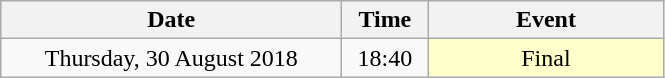<table class = "wikitable" style="text-align:center;">
<tr>
<th width=220>Date</th>
<th width=50>Time</th>
<th width=150>Event</th>
</tr>
<tr>
<td>Thursday, 30 August 2018</td>
<td>18:40</td>
<td bgcolor=ffffcc>Final</td>
</tr>
</table>
